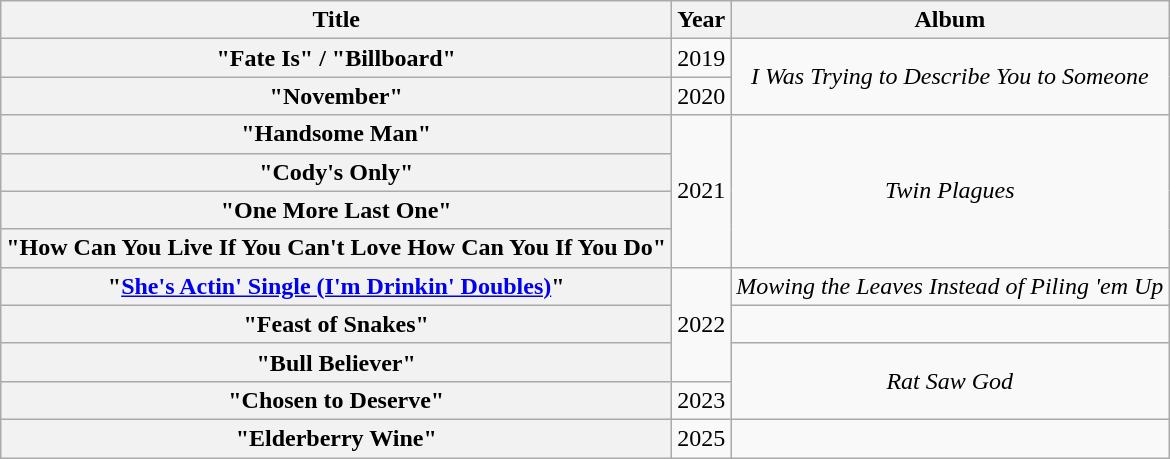<table class="wikitable plainrowheaders" style="text-align:center;">
<tr>
<th>Title</th>
<th>Year</th>
<th>Album</th>
</tr>
<tr>
<th scope="row">"Fate Is" / "Billboard"</th>
<td>2019</td>
<td rowspan="2"><em>I Was Trying to Describe You to Someone</em></td>
</tr>
<tr>
<th scope="row">"November"</th>
<td>2020</td>
</tr>
<tr>
<th scope="row">"Handsome Man"</th>
<td rowspan="4">2021</td>
<td rowspan="4"><em>Twin Plagues</em></td>
</tr>
<tr>
<th scope="row">"Cody's Only"</th>
</tr>
<tr>
<th scope="row">"One More Last One"</th>
</tr>
<tr>
<th scope="row">"How Can You Live If You Can't Love How Can You If You Do"</th>
</tr>
<tr>
<th scope="row">"<a href='#'>She's Actin' Single (I'm Drinkin' Doubles)</a>"</th>
<td rowspan="3">2022</td>
<td><em>Mowing the Leaves Instead of Piling 'em Up</em></td>
</tr>
<tr>
<th scope="row">"Feast of Snakes"</th>
<td></td>
</tr>
<tr>
<th scope="row">"Bull Believer"</th>
<td rowspan="2"><em>Rat Saw God</em></td>
</tr>
<tr>
<th scope="row">"Chosen to Deserve"</th>
<td>2023</td>
</tr>
<tr>
<th scope="row">"Elderberry Wine"</th>
<td>2025</td>
</tr>
</table>
